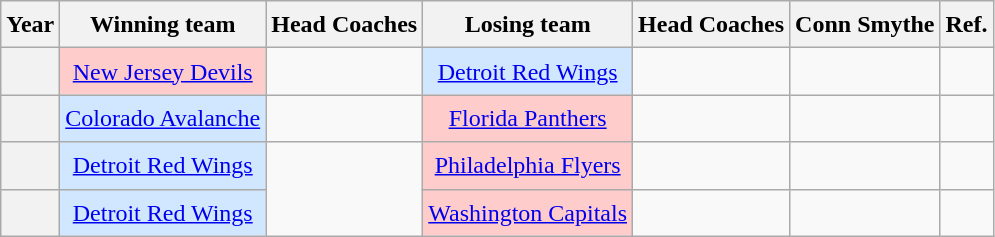<table class="wikitable sortable sticky-header plainrowheaders" style="font-size:1.00em; line-height:1.5em; text-align:center;">
<tr>
<th scope="col">Year</th>
<th scope="col">Winning team</th>
<th scope="col">Head Coaches</th>
<th scope="col">Losing team</th>
<th scope="col">Head Coaches</th>
<th scope="col">Conn Smythe</th>
<th scope="col">Ref.</th>
</tr>
<tr>
<th scope="row" style="text-align:center"></th>
<td style="background:#fcc;"><a href='#'>New Jersey Devils</a></td>
<td></td>
<td style="background:#d0e7ff;"><a href='#'>Detroit Red Wings</a></td>
<td></td>
<td></td>
<td></td>
</tr>
<tr>
<th scope="row" style="text-align:center"></th>
<td style="background:#d0e7ff;"><a href='#'>Colorado Avalanche</a></td>
<td></td>
<td style="background:#fcc;"><a href='#'>Florida Panthers</a></td>
<td></td>
<td></td>
<td></td>
</tr>
<tr>
<th scope="row" style="text-align:center"></th>
<td style="background:#d0e7ff;"><a href='#'>Detroit Red Wings</a></td>
<td rowspan="19"></td>
<td style="background:#fcc;"><a href='#'>Philadelphia Flyers</a></td>
<td></td>
<td></td>
<td></td>
</tr>
<tr>
<th scope="row" style="text-align:center"></th>
<td style="background:#d0e7ff;"><a href='#'>Detroit Red Wings</a></td>
<td style="background:#fcc;"><a href='#'>Washington Capitals</a></td>
<td></td>
<td></td>
<td></td>
</tr>
</table>
